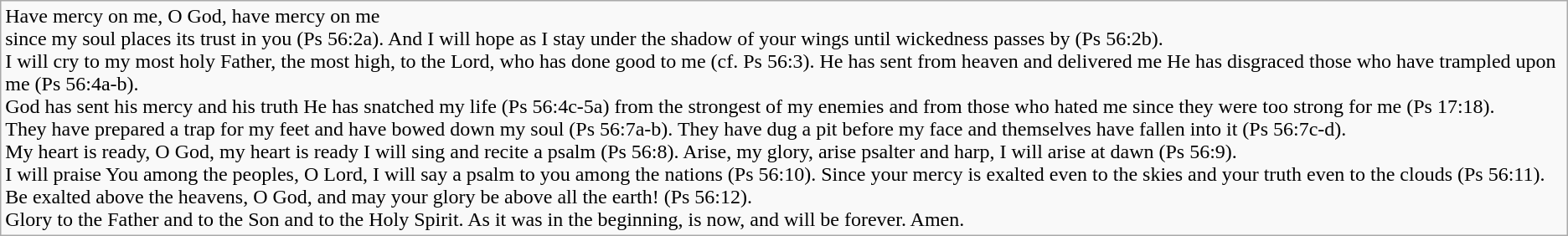<table class="wikitable">
<tr>
<td>Have mercy on me, O God, have mercy on me<br>since my soul places its trust in you (Ps 56:2a).
And I will hope as I stay under the shadow of your wings
until wickedness passes by (Ps 56:2b).<br>I will cry to my most holy Father, the most high,
to the Lord, who has done good to me (cf. Ps 56:3).
He has sent from heaven and delivered me
He has disgraced those who have trampled upon me (Ps 56:4a-b).<br>God has sent his mercy and his truth
He has snatched my life (Ps 56:4c-5a) from the strongest of my enemies
and from those who hated me since they were too strong for me (Ps 17:18).<br>They have prepared a trap for my feet
and have bowed down my soul (Ps 56:7a-b).
They have dug a pit before my face
and themselves have fallen into it (Ps 56:7c-d).<br>My heart is ready, O God, my heart is ready
I will sing and recite a psalm (Ps 56:8).
Arise, my glory, arise psalter and harp,
I will arise at dawn (Ps 56:9).<br>I will praise You among the peoples, O Lord,
I will say a psalm to you among the nations (Ps 56:10).
Since your mercy is exalted even to the skies
and your truth even to the clouds (Ps 56:11).<br>Be exalted above the heavens, O God,
and may your glory be above all the earth! (Ps 56:12).<br>Glory to the Father and to the Son
and to the Holy Spirit.
As it was in the beginning, is now,
and will be forever. Amen.</td>
</tr>
</table>
